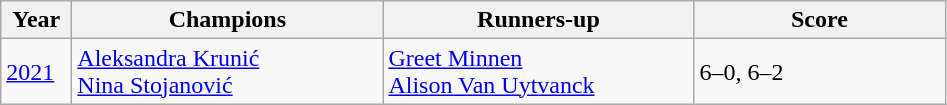<table class="wikitable">
<tr>
<th style="width:40px">Year</th>
<th style="width:200px">Champions</th>
<th style="width:200px">Runners-up</th>
<th style="width:160px" class="unsortable">Score</th>
</tr>
<tr>
<td><a href='#'>2021</a></td>
<td> <a href='#'>Aleksandra Krunić</a> <br>  <a href='#'>Nina Stojanović</a></td>
<td> <a href='#'>Greet Minnen</a> <br>  <a href='#'>Alison Van Uytvanck</a></td>
<td>6–0, 6–2</td>
</tr>
</table>
